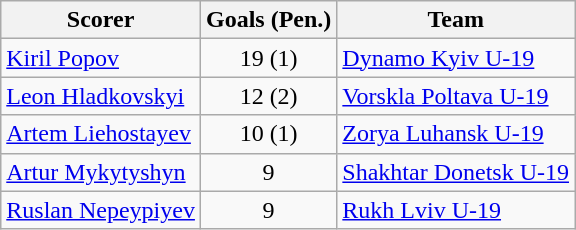<table class="wikitable">
<tr>
<th>Scorer</th>
<th>Goals (Pen.)</th>
<th>Team</th>
</tr>
<tr>
<td> <a href='#'>Kiril Popov</a></td>
<td align=center>19 (1)</td>
<td><a href='#'>Dynamo Kyiv U-19</a></td>
</tr>
<tr>
<td> <a href='#'>Leon Hladkovskyi</a></td>
<td align=center>12 (2)</td>
<td><a href='#'>Vorskla Poltava U-19</a></td>
</tr>
<tr>
<td> <a href='#'>Artem Liehostayev</a></td>
<td align=center>10 (1)</td>
<td><a href='#'>Zorya Luhansk U-19</a></td>
</tr>
<tr>
<td> <a href='#'>Artur Mykytyshyn</a></td>
<td align=center>9</td>
<td><a href='#'>Shakhtar Donetsk U-19</a></td>
</tr>
<tr>
<td> <a href='#'>Ruslan Nepeypiyev</a></td>
<td align=center>9</td>
<td><a href='#'>Rukh Lviv U-19</a></td>
</tr>
</table>
